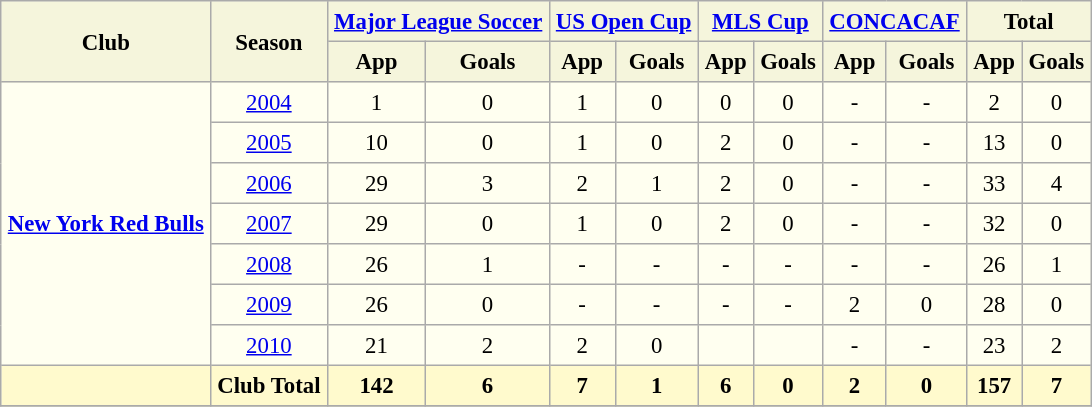<table border=1 align=center cellpadding=4 cellspacing=2 style="background: ivory; font-size: 95%; border: 1px #aaaaaa solid; border-collapse: collapse; clear:center">
<tr style="background:beige">
<th rowspan="2">Club</th>
<th rowspan="2">Season</th>
<th colspan="2"><a href='#'>Major League Soccer</a></th>
<th colspan="2"><a href='#'>US Open Cup</a></th>
<th colspan="2"><a href='#'>MLS Cup</a></th>
<th colspan="2"><a href='#'>CONCACAF</a></th>
<th colspan="2">Total</th>
</tr>
<tr style="background:beige">
<th>App</th>
<th>Goals</th>
<th>App</th>
<th>Goals</th>
<th>App</th>
<th>Goals</th>
<th>App</th>
<th>Goals</th>
<th>App</th>
<th>Goals</th>
</tr>
<tr>
<td rowspan="7" align=center valign=center><strong><a href='#'>New York Red Bulls</a></strong><br></td>
<td align="center"><a href='#'>2004</a></td>
<td align="center">1</td>
<td align="center">0</td>
<td align="center">1</td>
<td align="center">0</td>
<td align="center">0</td>
<td align="center">0</td>
<td align="center">-</td>
<td align="center">-</td>
<td align="center">2</td>
<td align="center">0</td>
</tr>
<tr>
<td align="center"><a href='#'>2005</a></td>
<td align="center">10</td>
<td align="center">0</td>
<td align="center">1</td>
<td align="center">0</td>
<td align="center">2</td>
<td align="center">0</td>
<td align="center">-</td>
<td align="center">-</td>
<td align="center">13</td>
<td align="center">0</td>
</tr>
<tr>
<td align="center"><a href='#'>2006</a></td>
<td align="center">29</td>
<td align="center">3</td>
<td align="center">2</td>
<td align="center">1</td>
<td align="center">2</td>
<td align="center">0</td>
<td align="center">-</td>
<td align="center">-</td>
<td align="center">33</td>
<td align="center">4</td>
</tr>
<tr>
<td align="center"><a href='#'>2007</a></td>
<td align="center">29</td>
<td align="center">0</td>
<td align="center">1</td>
<td align="center">0</td>
<td align="center">2</td>
<td align="center">0</td>
<td align="center">-</td>
<td align="center">-</td>
<td align="center">32</td>
<td align="center">0</td>
</tr>
<tr>
<td align="center"><a href='#'>2008</a></td>
<td align="center">26</td>
<td align="center">1</td>
<td align="center">-</td>
<td align="center">-</td>
<td align="center">-</td>
<td align="center">-</td>
<td align="center">-</td>
<td align="center">-</td>
<td align="center">26</td>
<td align="center">1</td>
</tr>
<tr>
<td align="center"><a href='#'>2009</a></td>
<td align="center">26</td>
<td align="center">0</td>
<td align="center">-</td>
<td align="center">-</td>
<td align="center">-</td>
<td align="center">-</td>
<td align="center">2</td>
<td align="center">0</td>
<td align="center">28</td>
<td align="center">0</td>
</tr>
<tr>
<td align="center"><a href='#'>2010</a></td>
<td align="center">21</td>
<td align="center">2</td>
<td align="center">2</td>
<td align="center">0</td>
<td align="center"></td>
<td align="center"></td>
<td align="center">-</td>
<td align="center">-</td>
<td align="center">23</td>
<td align="center">2</td>
</tr>
<tr style="background:lemonchiffon">
<th colspan="1" align="left"></th>
<th>Club Total</th>
<th>142</th>
<th>6</th>
<th>7</th>
<th>1</th>
<th>6</th>
<th>0</th>
<th>2</th>
<th>0</th>
<th>157</th>
<th>7</th>
</tr>
<tr>
</tr>
</table>
